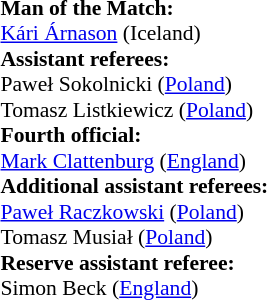<table style="width:100%; font-size:90%;">
<tr>
<td><br><strong>Man of the Match:</strong>
<br><a href='#'>Kári Árnason</a> (Iceland)<br><strong>Assistant referees:</strong>
<br>Paweł Sokolnicki (<a href='#'>Poland</a>)
<br>Tomasz Listkiewicz (<a href='#'>Poland</a>)
<br><strong>Fourth official:</strong>
<br><a href='#'>Mark Clattenburg</a> (<a href='#'>England</a>)
<br><strong>Additional assistant referees:</strong>
<br><a href='#'>Paweł Raczkowski</a> (<a href='#'>Poland</a>)
<br>Tomasz Musiał (<a href='#'>Poland</a>)
<br><strong>Reserve assistant referee:</strong>
<br>Simon Beck (<a href='#'>England</a>)</td>
</tr>
</table>
